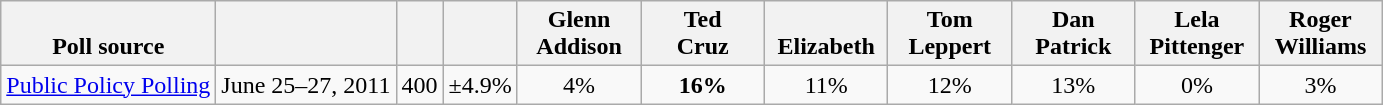<table class="wikitable" style="text-align:center">
<tr valign= bottom>
<th>Poll source</th>
<th></th>
<th></th>
<th></th>
<th style="width:75px;">Glenn<br>Addison</th>
<th style="width:75px;">Ted<br>Cruz</th>
<th style="width:75px;">Elizabeth<br></th>
<th style="width:75px;">Tom<br>Leppert</th>
<th style="width:75px;">Dan<br>Patrick</th>
<th style="width:75px;">Lela<br>Pittenger</th>
<th style="width:75px;">Roger<br>Williams</th>
</tr>
<tr>
<td align=left><a href='#'>Public Policy Polling</a></td>
<td>June 25–27, 2011</td>
<td>400</td>
<td>±4.9%</td>
<td>4%</td>
<td><strong>16%</strong></td>
<td>11%</td>
<td>12%</td>
<td>13%</td>
<td>0%</td>
<td>3%</td>
</tr>
</table>
